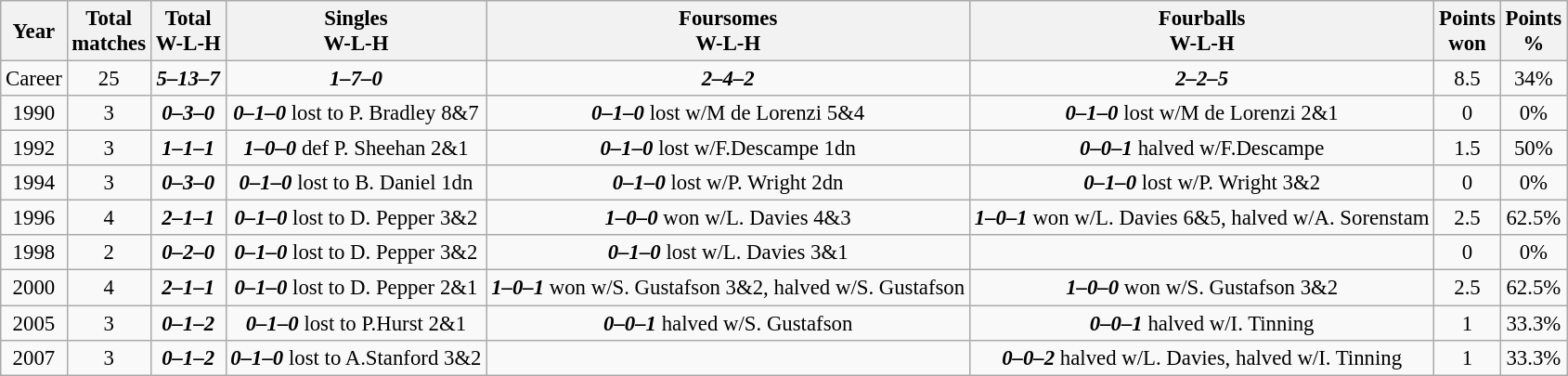<table class="wikitable" style="text-align:center; font-size: 95%;">
<tr>
<th>Year</th>
<th>Total<br>matches</th>
<th>Total<br>W-L-H</th>
<th>Singles<br>W-L-H</th>
<th>Foursomes<br>W-L-H</th>
<th>Fourballs<br>W-L-H</th>
<th>Points<br>won</th>
<th>Points<br>%</th>
</tr>
<tr>
<td>Career</td>
<td>25</td>
<td><strong><em>5–13–7</em></strong></td>
<td><strong><em>1–7–0</em></strong></td>
<td><strong><em>2–4–2</em></strong></td>
<td><strong><em>2–2–5</em></strong></td>
<td>8.5</td>
<td>34%</td>
</tr>
<tr>
<td>1990</td>
<td>3</td>
<td><strong><em>0–3–0</em></strong></td>
<td><strong><em>0–1–0</em></strong> lost to P. Bradley 8&7</td>
<td><strong><em>0–1–0</em></strong> lost w/M de Lorenzi 5&4</td>
<td><strong><em>0–1–0</em></strong> lost w/M de Lorenzi 2&1</td>
<td>0</td>
<td>0%</td>
</tr>
<tr>
<td>1992</td>
<td>3</td>
<td><strong><em>1–1–1</em></strong></td>
<td><strong><em>1–0–0</em></strong> def P. Sheehan 2&1</td>
<td><strong><em>0–1–0</em></strong> lost w/F.Descampe 1dn</td>
<td><strong><em>0–0–1</em></strong> halved w/F.Descampe</td>
<td>1.5</td>
<td>50%</td>
</tr>
<tr>
<td>1994</td>
<td>3</td>
<td><strong><em>0–3–0</em></strong></td>
<td><strong><em>0–1–0</em></strong> lost to B. Daniel 1dn</td>
<td><strong><em>0–1–0</em></strong> lost w/P. Wright 2dn</td>
<td><strong><em>0–1–0</em></strong> lost w/P. Wright 3&2</td>
<td>0</td>
<td>0%</td>
</tr>
<tr>
<td>1996</td>
<td>4</td>
<td><strong><em>2–1–1</em></strong></td>
<td><strong><em>0–1–0</em></strong> lost to D. Pepper 3&2</td>
<td><strong><em>1–0–0</em></strong> won w/L. Davies 4&3</td>
<td><strong><em>1–0–1</em></strong> won w/L. Davies 6&5, halved w/A. Sorenstam</td>
<td>2.5</td>
<td>62.5%</td>
</tr>
<tr>
<td>1998</td>
<td>2</td>
<td><strong><em>0–2–0</em></strong></td>
<td><strong><em>0–1–0</em></strong> lost to D. Pepper 3&2</td>
<td><strong><em>0–1–0</em></strong> lost w/L. Davies 3&1</td>
<td></td>
<td>0</td>
<td>0%</td>
</tr>
<tr>
<td>2000</td>
<td>4</td>
<td><strong><em>2–1–1</em></strong></td>
<td><strong><em>0–1–0</em></strong> lost to D. Pepper 2&1</td>
<td><strong><em>1–0–1</em></strong> won w/S. Gustafson 3&2, halved w/S. Gustafson</td>
<td><strong><em>1–0–0</em></strong> won w/S. Gustafson 3&2</td>
<td>2.5</td>
<td>62.5%</td>
</tr>
<tr>
<td>2005</td>
<td>3</td>
<td><strong><em>0–1–2</em></strong></td>
<td><strong><em>0–1–0</em></strong> lost to P.Hurst 2&1</td>
<td><strong><em>0–0–1</em></strong> halved w/S. Gustafson</td>
<td><strong><em>0–0–1</em></strong> halved w/I. Tinning</td>
<td>1</td>
<td>33.3%</td>
</tr>
<tr>
<td>2007</td>
<td>3</td>
<td><strong><em>0–1–2</em></strong></td>
<td><strong><em>0–1–0</em></strong> lost to A.Stanford 3&2</td>
<td></td>
<td><strong><em>0–0–2</em></strong> halved w/L. Davies, halved w/I. Tinning</td>
<td>1</td>
<td>33.3%</td>
</tr>
</table>
